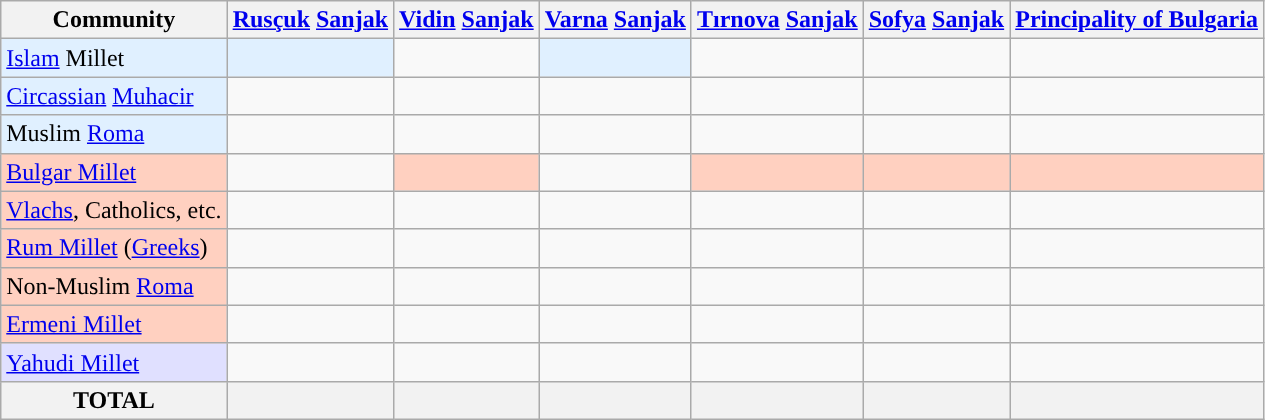<table class="wikitable sortable">
<tr>
<th>Community</th>
<th><a href='#'>Rusçuk</a> <a href='#'>Sanjak</a></th>
<th><a href='#'>Vidin</a> <a href='#'>Sanjak</a></th>
<th><a href='#'>Varna</a> <a href='#'>Sanjak</a></th>
<th><a href='#'>Tırnova</a> <a href='#'>Sanjak</a></th>
<th><a href='#'>Sofya</a> <a href='#'>Sanjak</a></th>
<th><a href='#'>Principality of Bulgaria</a></th>
</tr>
<tr>
<td style="background:#E0F0FF;"><a href='#'>Islam</a> Millet</td>
<td style="background:#E0F0FF;"></td>
<td></td>
<td style="background:#E0F0FF;"></td>
<td></td>
<td></td>
<td></td>
</tr>
<tr>
<td style="background:#E0F0FF;"><a href='#'>Circassian</a> <a href='#'>Muhacir</a></td>
<td></td>
<td></td>
<td></td>
<td></td>
<td></td>
<td></td>
</tr>
<tr>
<td style="background:#E0F0FF;">Muslim <a href='#'>Roma</a></td>
<td></td>
<td></td>
<td></td>
<td></td>
<td></td>
<td></td>
</tr>
<tr>
<td style="background:#FFD0C0;"><a href='#'>Bulgar Millet</a></td>
<td></td>
<td style="background:#FFD0C0;"></td>
<td></td>
<td style="background:#FFD0C0;"></td>
<td style="background:#FFD0C0;"></td>
<td style="background:#FFD0C0;"></td>
</tr>
<tr>
<td style="background:#FFD0C0;"><a href='#'>Vlachs</a>, Catholics, etc.</td>
<td></td>
<td></td>
<td></td>
<td></td>
<td></td>
<td></td>
</tr>
<tr>
<td style="background:#FFD0C0;"><a href='#'>Rum Millet</a> (<a href='#'>Greeks</a>)</td>
<td></td>
<td></td>
<td></td>
<td></td>
<td></td>
<td></td>
</tr>
<tr>
<td style="background:#FFD0C0;">Non-Muslim <a href='#'>Roma</a></td>
<td></td>
<td></td>
<td></td>
<td></td>
<td></td>
<td></td>
</tr>
<tr>
<td style="background:#FFD0C0;"><a href='#'>Ermeni Millet</a></td>
<td></td>
<td></td>
<td></td>
<td></td>
<td></td>
<td></td>
</tr>
<tr>
<td style="background:#E0E0FF;"><a href='#'>Yahudi Millet</a></td>
<td></td>
<td></td>
<td></td>
<td></td>
<td></td>
<td></td>
</tr>
<tr>
<th><strong>TOTAL</strong></th>
<th></th>
<th></th>
<th></th>
<th></th>
<th></th>
<th></th>
</tr>
</table>
